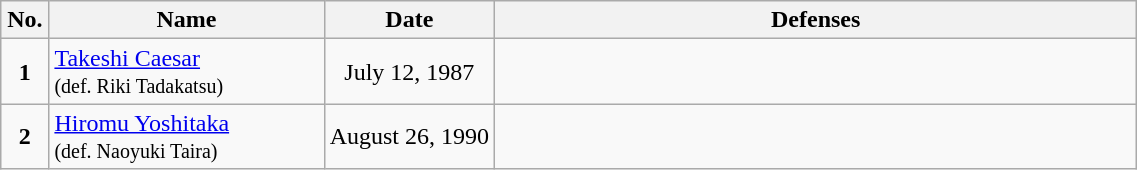<table class="wikitable" style="width:60%; font-size:100%;">
<tr>
<th style= width:1%;">No.</th>
<th style= width:21%;">Name</th>
<th style=width:13%;">Date</th>
<th style= width:49%;">Defenses</th>
</tr>
<tr>
<td align=center><strong>1</strong></td>
<td align=left> <a href='#'>Takeshi Caesar</a> <br><small>(def. Riki Tadakatsu)</small></td>
<td align=center>July 12, 1987</td>
<td></td>
</tr>
<tr>
<td align=center><strong>2</strong></td>
<td align=left> <a href='#'>Hiromu Yoshitaka</a> <br><small>(def. Naoyuki Taira)</small></td>
<td align=center>August 26, 1990</td>
<td></td>
</tr>
</table>
